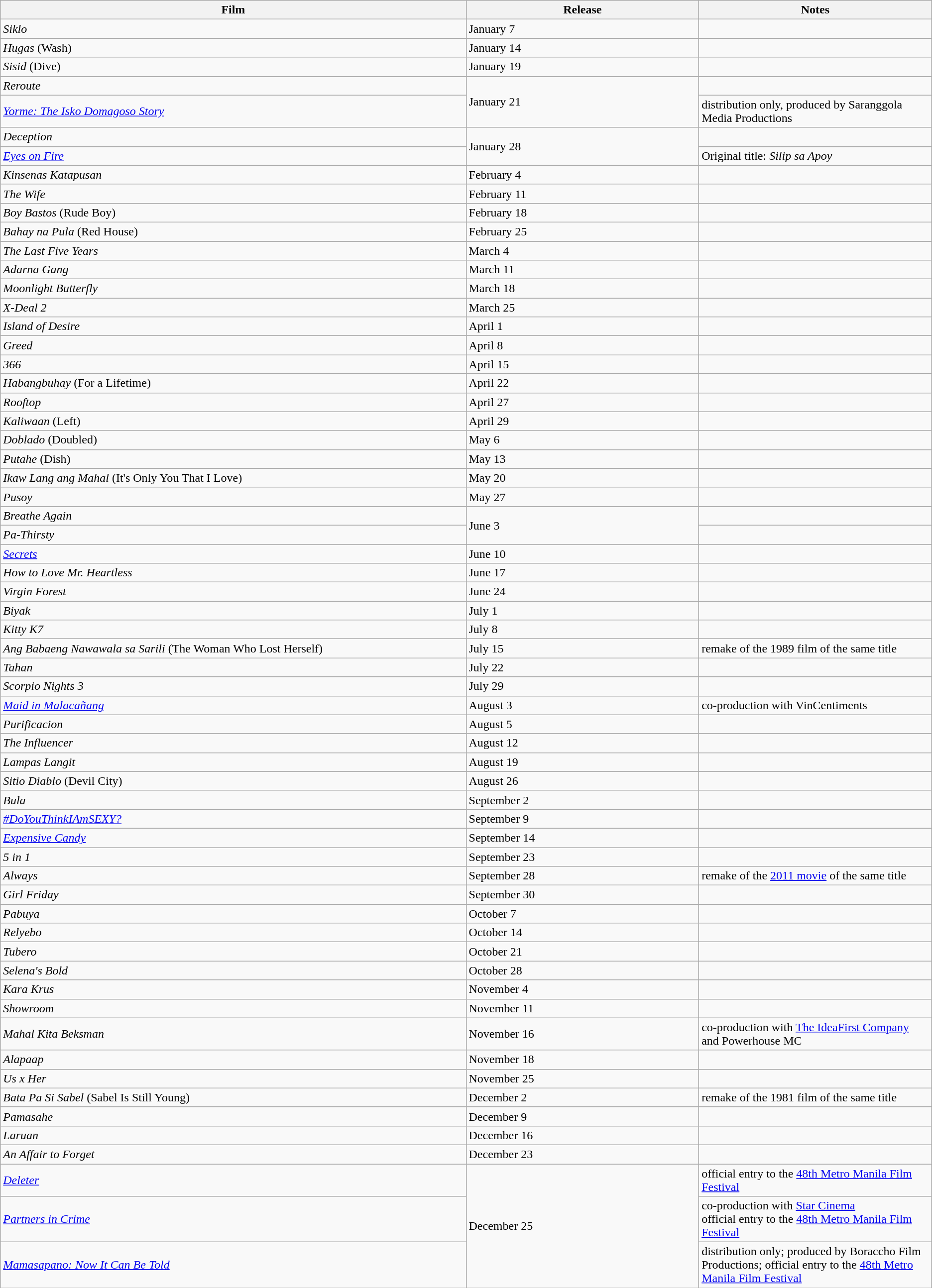<table class="wikitable sortable">
<tr>
<th style="width:30%;">Film</th>
<th style="width:15%;">Release</th>
<th style="width:15%;">Notes</th>
</tr>
<tr>
<td><em>Siklo</em></td>
<td>January 7</td>
<td></td>
</tr>
<tr>
<td><em>Hugas</em> (Wash)</td>
<td>January 14</td>
<td></td>
</tr>
<tr>
<td><em>Sisid</em> (Dive)</td>
<td>January 19</td>
<td></td>
</tr>
<tr>
<td><em>Reroute</em></td>
<td rowspan="2">January 21</td>
<td></td>
</tr>
<tr>
<td><em><a href='#'>Yorme: The Isko Domagoso Story</a></em></td>
<td>distribution only, produced by Saranggola Media Productions</td>
</tr>
<tr>
<td><em>Deception</em></td>
<td rowspan="2">January 28</td>
<td></td>
</tr>
<tr>
<td><em><a href='#'>Eyes on Fire</a></em></td>
<td>Original title: <em>Silip sa Apoy</em></td>
</tr>
<tr>
<td><em>Kinsenas Katapusan</em></td>
<td>February 4</td>
<td></td>
</tr>
<tr>
<td><em>The Wife</em></td>
<td>February 11</td>
<td></td>
</tr>
<tr>
<td><em>Boy Bastos</em> (Rude Boy)</td>
<td>February 18</td>
<td></td>
</tr>
<tr>
<td><em>Bahay na Pula</em> (Red House)</td>
<td>February 25</td>
<td></td>
</tr>
<tr>
<td><em>The Last Five Years</em></td>
<td>March 4</td>
<td></td>
</tr>
<tr>
<td><em>Adarna Gang</em></td>
<td>March 11</td>
<td></td>
</tr>
<tr>
<td><em>Moonlight Butterfly</em></td>
<td>March 18</td>
<td></td>
</tr>
<tr>
<td><em>X-Deal 2</em></td>
<td>March 25</td>
<td></td>
</tr>
<tr>
<td><em>Island of Desire</em></td>
<td>April 1</td>
<td></td>
</tr>
<tr>
<td><em>Greed</em></td>
<td>April 8</td>
<td></td>
</tr>
<tr>
<td><em>366</em></td>
<td>April 15</td>
<td></td>
</tr>
<tr>
<td><em>Habangbuhay</em> (For a Lifetime)</td>
<td>April 22</td>
<td></td>
</tr>
<tr>
<td><em>Rooftop</em></td>
<td>April 27</td>
<td></td>
</tr>
<tr>
<td><em>Kaliwaan</em> (Left)</td>
<td>April 29</td>
<td></td>
</tr>
<tr>
<td><em>Doblado</em> (Doubled)</td>
<td>May 6</td>
<td></td>
</tr>
<tr>
<td><em>Putahe</em> (Dish)</td>
<td>May 13</td>
<td></td>
</tr>
<tr>
<td><em>Ikaw Lang ang Mahal</em> (It's Only You That I Love)</td>
<td>May 20</td>
<td></td>
</tr>
<tr>
<td><em>Pusoy</em></td>
<td>May 27</td>
<td></td>
</tr>
<tr>
<td><em>Breathe Again</em></td>
<td rowspan="2">June 3</td>
<td></td>
</tr>
<tr>
<td><em>Pa-Thirsty</em></td>
<td></td>
</tr>
<tr>
<td><em><a href='#'>Secrets</a></em></td>
<td>June 10</td>
<td></td>
</tr>
<tr>
<td><em>How to Love Mr. Heartless</em></td>
<td>June 17</td>
<td></td>
</tr>
<tr>
<td><em>Virgin Forest</em></td>
<td>June 24</td>
<td></td>
</tr>
<tr>
<td><em>Biyak</em></td>
<td>July 1</td>
<td></td>
</tr>
<tr>
<td><em>Kitty K7</em></td>
<td>July 8</td>
<td></td>
</tr>
<tr>
<td><em>Ang Babaeng Nawawala sa Sarili</em> (The Woman Who Lost Herself)</td>
<td>July 15</td>
<td>remake of the 1989 film of the same title</td>
</tr>
<tr>
<td><em>Tahan</em></td>
<td>July 22</td>
<td></td>
</tr>
<tr>
<td><em>Scorpio Nights 3</em></td>
<td>July 29</td>
<td></td>
</tr>
<tr>
<td><em><a href='#'>Maid in Malacañang</a></em></td>
<td>August 3</td>
<td>co-production with VinCentiments</td>
</tr>
<tr>
<td><em>Purificacion</em></td>
<td>August 5</td>
<td></td>
</tr>
<tr>
<td><em>The Influencer</em></td>
<td>August 12</td>
<td></td>
</tr>
<tr>
<td><em>Lampas Langit</em></td>
<td>August 19</td>
<td></td>
</tr>
<tr>
<td><em>Sitio Diablo</em> (Devil City)</td>
<td>August 26</td>
<td></td>
</tr>
<tr>
<td><em>Bula</em></td>
<td>September 2</td>
<td></td>
</tr>
<tr>
<td><em><a href='#'>#DoYouThinkIAmSEXY?</a></em></td>
<td>September 9</td>
<td></td>
</tr>
<tr>
<td><em><a href='#'>Expensive Candy</a></em></td>
<td>September 14</td>
<td></td>
</tr>
<tr>
<td><em>5 in 1</em></td>
<td>September 23</td>
<td></td>
</tr>
<tr>
<td><em>Always</em></td>
<td>September 28</td>
<td>remake of the <a href='#'>2011 movie</a> of the same title</td>
</tr>
<tr>
<td><em>Girl Friday</em></td>
<td>September 30</td>
<td></td>
</tr>
<tr>
<td><em>Pabuya</em></td>
<td>October 7</td>
<td></td>
</tr>
<tr>
<td><em>Relyebo</em></td>
<td>October 14</td>
<td></td>
</tr>
<tr>
<td><em>Tubero</em></td>
<td>October 21</td>
<td></td>
</tr>
<tr>
<td><em>Selena's Bold</em></td>
<td>October 28</td>
<td></td>
</tr>
<tr>
<td><em>Kara Krus</em></td>
<td>November 4</td>
<td></td>
</tr>
<tr>
<td><em>Showroom</em></td>
<td>November 11</td>
<td></td>
</tr>
<tr>
<td><em>Mahal Kita Beksman</em></td>
<td>November 16</td>
<td>co-production with <a href='#'>The IdeaFirst Company</a> and Powerhouse MC</td>
</tr>
<tr>
<td><em>Alapaap</em></td>
<td>November 18</td>
<td></td>
</tr>
<tr>
<td><em>Us x Her</em></td>
<td>November 25</td>
<td></td>
</tr>
<tr>
<td><em>Bata Pa Si Sabel</em> (Sabel Is Still Young)</td>
<td>December 2</td>
<td>remake of the 1981 film of the same title</td>
</tr>
<tr>
<td><em>Pamasahe</em></td>
<td>December 9</td>
<td></td>
</tr>
<tr>
<td><em>Laruan</em></td>
<td>December 16</td>
<td></td>
</tr>
<tr>
<td><em>An Affair to Forget</em></td>
<td>December 23</td>
</tr>
<tr>
<td><em><a href='#'>Deleter</a></em></td>
<td rowspan="3">December 25</td>
<td>official entry to the <a href='#'>48th Metro Manila Film Festival</a></td>
</tr>
<tr>
<td><em><a href='#'>Partners in Crime</a></em></td>
<td>co-production with <a href='#'>Star Cinema</a><br>official entry to the <a href='#'>48th Metro Manila Film Festival</a></td>
</tr>
<tr>
<td><em><a href='#'>Mamasapano: Now It Can Be Told</a></em></td>
<td>distribution only; produced by Boraccho Film Productions; official entry to the <a href='#'>48th Metro Manila Film Festival</a></td>
</tr>
</table>
